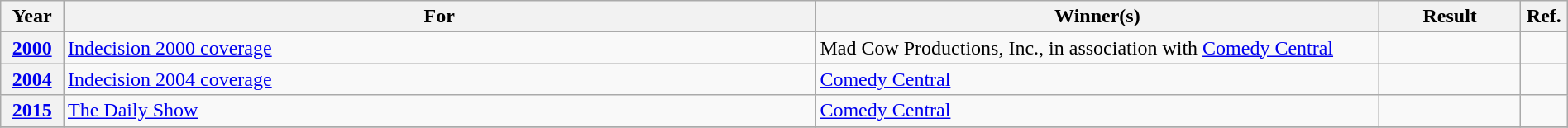<table class="wikitable plainrowheaders" width=100%>
<tr>
<th scope="col" width="4%">Year</th>
<th scope="col" width="48%">For</th>
<th scope="col" width="36%">Winner(s)</th>
<th scope="col" width="9%">Result</th>
<th scope="col" width="3%">Ref.</th>
</tr>
<tr>
<th scope="row"><a href='#'>2000</a></th>
<td><a href='#'>Indecision 2000 coverage</a></td>
<td>Mad Cow Productions, Inc., in association with <a href='#'>Comedy Central</a></td>
<td></td>
<td></td>
</tr>
<tr>
<th scope="row"><a href='#'>2004</a></th>
<td><a href='#'>Indecision 2004 coverage</a></td>
<td><a href='#'>Comedy Central</a></td>
<td></td>
<td></td>
</tr>
<tr>
<th scope="row"><a href='#'>2015</a></th>
<td><a href='#'>The Daily Show</a></td>
<td><a href='#'>Comedy Central</a></td>
<td></td>
<td></td>
</tr>
<tr>
</tr>
</table>
